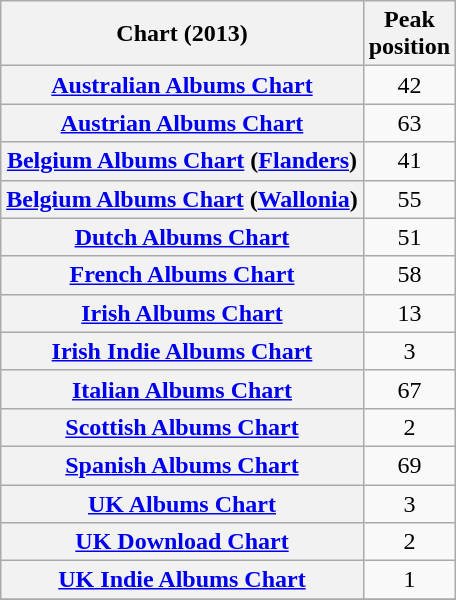<table class="wikitable sortable plainrowheaders" style="text-align:center;">
<tr>
<th>Chart (2013)</th>
<th>Peak<br>position</th>
</tr>
<tr>
<th scope="row"><a href='#'>Australian Albums Chart</a></th>
<td>42</td>
</tr>
<tr>
<th scope="row"><a href='#'>Austrian Albums Chart</a></th>
<td>63</td>
</tr>
<tr>
<th scope="row"><a href='#'>Belgium Albums Chart</a> (<a href='#'>Flanders</a>)</th>
<td>41</td>
</tr>
<tr>
<th scope="row"><a href='#'>Belgium Albums Chart</a> (<a href='#'>Wallonia</a>)</th>
<td>55</td>
</tr>
<tr>
<th scope="row"><a href='#'>Dutch Albums Chart</a></th>
<td>51</td>
</tr>
<tr>
<th scope="row"><a href='#'>French Albums Chart</a></th>
<td>58</td>
</tr>
<tr>
<th scope="row"><a href='#'>Irish Albums Chart</a></th>
<td>13</td>
</tr>
<tr>
<th scope="row"><a href='#'>Irish Indie Albums Chart</a></th>
<td>3</td>
</tr>
<tr>
<th scope="row"><a href='#'>Italian Albums Chart</a></th>
<td>67</td>
</tr>
<tr>
<th scope="row"><a href='#'>Scottish Albums Chart</a></th>
<td>2</td>
</tr>
<tr>
<th scope="row"><a href='#'>Spanish Albums Chart</a></th>
<td>69</td>
</tr>
<tr>
<th scope="row"><a href='#'>UK Albums Chart</a></th>
<td>3</td>
</tr>
<tr>
<th scope="row"><a href='#'>UK Download Chart</a></th>
<td>2</td>
</tr>
<tr>
<th scope="row"><a href='#'>UK Indie Albums Chart</a></th>
<td>1</td>
</tr>
<tr>
</tr>
</table>
